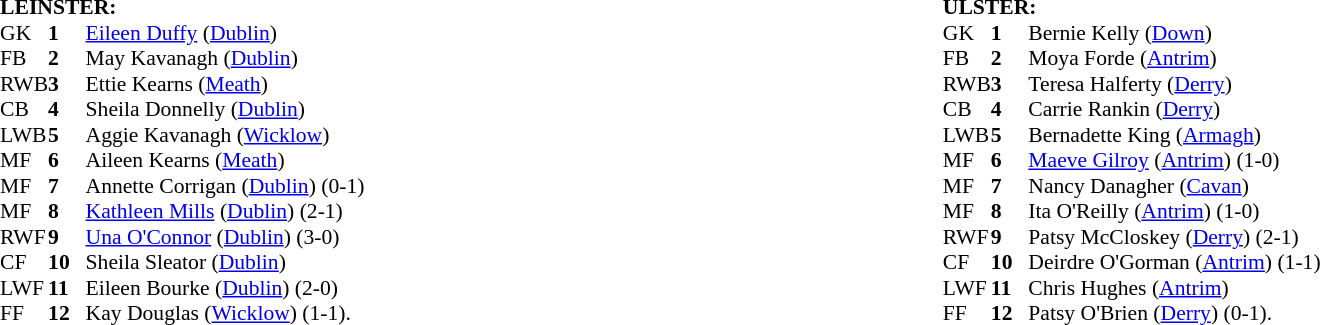<table width="100%">
<tr>
<td valign="top" width="50%"><br><table style="font-size: 90%" cellspacing="0" cellpadding="0" align=center>
<tr>
<td colspan="4"><strong>LEINSTER:</strong></td>
</tr>
<tr>
<th width="25"></th>
<th width="25"></th>
</tr>
<tr>
<td>GK</td>
<td><strong>1</strong></td>
<td><a href='#'>Eileen Duffy</a> (<a href='#'>Dublin</a>)</td>
</tr>
<tr>
<td>FB</td>
<td><strong>2</strong></td>
<td>May Kavanagh (<a href='#'>Dublin</a>)</td>
</tr>
<tr>
<td>RWB</td>
<td><strong>3</strong></td>
<td>Ettie Kearns (<a href='#'>Meath</a>)</td>
</tr>
<tr>
<td>CB</td>
<td><strong>4</strong></td>
<td>Sheila Donnelly (<a href='#'>Dublin</a>)</td>
</tr>
<tr>
<td>LWB</td>
<td><strong>5</strong></td>
<td>Aggie Kavanagh (<a href='#'>Wicklow</a>)</td>
</tr>
<tr>
<td>MF</td>
<td><strong>6</strong></td>
<td>Aileen Kearns (<a href='#'>Meath</a>)</td>
</tr>
<tr>
<td>MF</td>
<td><strong>7</strong></td>
<td>Annette Corrigan (<a href='#'>Dublin</a>) (0-1)</td>
</tr>
<tr>
<td>MF</td>
<td><strong>8</strong></td>
<td><a href='#'>Kathleen Mills</a> (<a href='#'>Dublin</a>) (2-1)</td>
</tr>
<tr>
<td>RWF</td>
<td><strong>9</strong></td>
<td><a href='#'>Una O'Connor</a> (<a href='#'>Dublin</a>) (3-0)</td>
</tr>
<tr>
<td>CF</td>
<td><strong>10</strong></td>
<td>Sheila Sleator (<a href='#'>Dublin</a>)</td>
</tr>
<tr>
<td>LWF</td>
<td><strong>11</strong></td>
<td>Eileen Bourke (<a href='#'>Dublin</a>) (2-0)</td>
</tr>
<tr>
<td>FF</td>
<td><strong>12</strong></td>
<td>Kay Douglas (<a href='#'>Wicklow</a>) (1-1).</td>
</tr>
<tr>
</tr>
</table>
</td>
<td valign="top"></td>
<td valign="top" width="50%"><br><table style="font-size: 90%" cellspacing="0" cellpadding="0" align=center>
<tr>
<td colspan="4"><strong>ULSTER:</strong></td>
</tr>
<tr>
<th width="25"></th>
<th width="25"></th>
</tr>
<tr>
<td>GK</td>
<td><strong>1</strong></td>
<td>Bernie Kelly (<a href='#'>Down</a>)</td>
</tr>
<tr>
<td>FB</td>
<td><strong>2</strong></td>
<td>Moya Forde (<a href='#'>Antrim</a>)</td>
</tr>
<tr>
<td>RWB</td>
<td><strong>3</strong></td>
<td>Teresa Halferty (<a href='#'>Derry</a>)</td>
</tr>
<tr>
<td>CB</td>
<td><strong>4</strong></td>
<td>Carrie Rankin (<a href='#'>Derry</a>)</td>
</tr>
<tr>
<td>LWB</td>
<td><strong>5</strong></td>
<td>Bernadette King (<a href='#'>Armagh</a>)</td>
</tr>
<tr>
<td>MF</td>
<td><strong>6</strong></td>
<td><a href='#'>Maeve Gilroy</a> (<a href='#'>Antrim</a>) (1-0)</td>
</tr>
<tr>
<td>MF</td>
<td><strong>7</strong></td>
<td>Nancy Danagher (<a href='#'>Cavan</a>)</td>
</tr>
<tr>
<td>MF</td>
<td><strong>8</strong></td>
<td>Ita O'Reilly (<a href='#'>Antrim</a>) (1-0)</td>
</tr>
<tr>
<td>RWF</td>
<td><strong>9</strong></td>
<td>Patsy McCloskey (<a href='#'>Derry</a>) (2-1)</td>
</tr>
<tr>
<td>CF</td>
<td><strong>10</strong></td>
<td>Deirdre O'Gorman (<a href='#'>Antrim</a>) (1-1)</td>
</tr>
<tr>
<td>LWF</td>
<td><strong>11</strong></td>
<td>Chris Hughes (<a href='#'>Antrim</a>)</td>
</tr>
<tr>
<td>FF</td>
<td><strong>12</strong></td>
<td>Patsy O'Brien (<a href='#'>Derry</a>) (0-1).</td>
</tr>
</table>
</td>
</tr>
</table>
